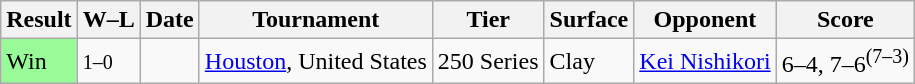<table class="sortable wikitable">
<tr>
<th>Result</th>
<th class="unsortable">W–L</th>
<th>Date</th>
<th>Tournament</th>
<th>Tier</th>
<th>Surface</th>
<th>Opponent</th>
<th class="unsortable">Score</th>
</tr>
<tr>
<td style="background:#98fb98;">Win</td>
<td><small>1–0</small></td>
<td><a href='#'></a></td>
<td><a href='#'>Houston</a>, United States</td>
<td>250 Series</td>
<td>Clay</td>
<td> <a href='#'>Kei Nishikori</a></td>
<td>6–4, 7–6<sup>(7–3)</sup></td>
</tr>
</table>
